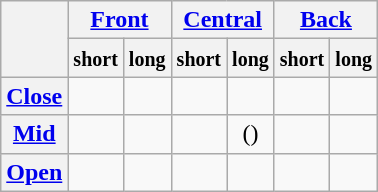<table class="wikitable" style="text-align: center;">
<tr>
<th rowspan="2"></th>
<th colspan="2"><a href='#'>Front</a></th>
<th colspan="2"><a href='#'>Central</a></th>
<th colspan="2"><a href='#'>Back</a></th>
</tr>
<tr>
<th><small>short</small></th>
<th><small>long</small></th>
<th><small>short</small></th>
<th><small>long</small></th>
<th><small>short</small></th>
<th><small>long</small></th>
</tr>
<tr>
<th><a href='#'>Close</a></th>
<td></td>
<td></td>
<td></td>
<td></td>
<td></td>
<td></td>
</tr>
<tr>
<th><a href='#'>Mid</a></th>
<td></td>
<td></td>
<td></td>
<td>()</td>
<td></td>
<td></td>
</tr>
<tr>
<th><a href='#'>Open</a></th>
<td></td>
<td></td>
<td></td>
<td></td>
<td></td>
<td></td>
</tr>
</table>
